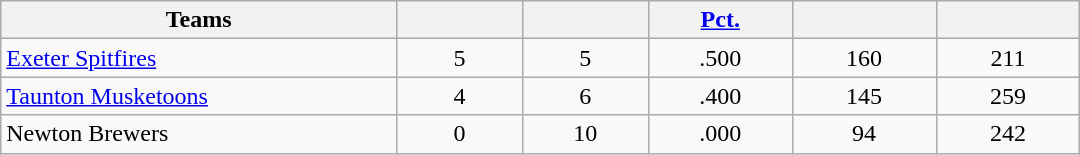<table class="wikitable sortable" width="57%" style="text-align:center;">
<tr>
<th width="22%">Teams</th>
<th width="7%"></th>
<th width="7%"></th>
<th width="8%"><a href='#'>Pct.</a></th>
<th width="8%"></th>
<th width="8%"></th>
</tr>
<tr>
<td align=left><a href='#'>Exeter Spitfires</a></td>
<td>5</td>
<td>5</td>
<td>.500</td>
<td>160</td>
<td>211</td>
</tr>
<tr>
<td align=left><a href='#'>Taunton Musketoons</a></td>
<td>4</td>
<td>6</td>
<td>.400</td>
<td>145</td>
<td>259</td>
</tr>
<tr>
<td align=left>Newton Brewers</td>
<td>0</td>
<td>10</td>
<td>.000</td>
<td>94</td>
<td>242</td>
</tr>
</table>
